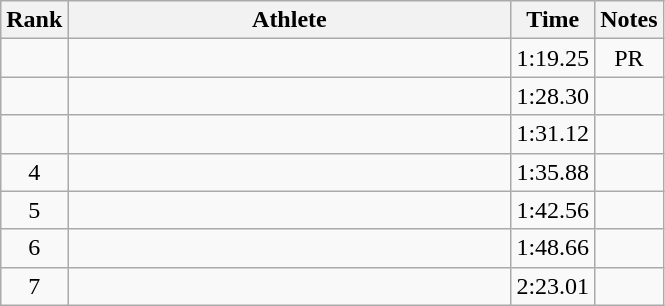<table class="wikitable" style="text-align:center">
<tr>
<th>Rank</th>
<th Style="width:18em">Athlete</th>
<th>Time</th>
<th>Notes</th>
</tr>
<tr>
<td></td>
<td style="text-align:left"></td>
<td>1:19.25</td>
<td>PR</td>
</tr>
<tr>
<td></td>
<td style="text-align:left"></td>
<td>1:28.30</td>
<td></td>
</tr>
<tr>
<td></td>
<td style="text-align:left"></td>
<td>1:31.12</td>
<td></td>
</tr>
<tr>
<td>4</td>
<td style="text-align:left"></td>
<td>1:35.88</td>
<td></td>
</tr>
<tr>
<td>5</td>
<td style="text-align:left"></td>
<td>1:42.56</td>
<td></td>
</tr>
<tr>
<td>6</td>
<td style="text-align:left"></td>
<td>1:48.66</td>
<td></td>
</tr>
<tr>
<td>7</td>
<td style="text-align:left"></td>
<td>2:23.01</td>
<td></td>
</tr>
</table>
